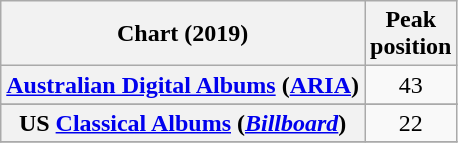<table class="wikitable sortable plainrowheaders" style="text-align:center">
<tr>
<th scope="col">Chart (2019)</th>
<th scope="col">Peak<br>position</th>
</tr>
<tr>
<th scope="row"><a href='#'>Australian Digital Albums</a> (<a href='#'>ARIA</a>)</th>
<td>43</td>
</tr>
<tr>
</tr>
<tr>
</tr>
<tr>
</tr>
<tr>
<th scope="row">US <a href='#'>Classical Albums</a> (<em><a href='#'>Billboard</a></em>)</th>
<td>22</td>
</tr>
<tr>
</tr>
</table>
